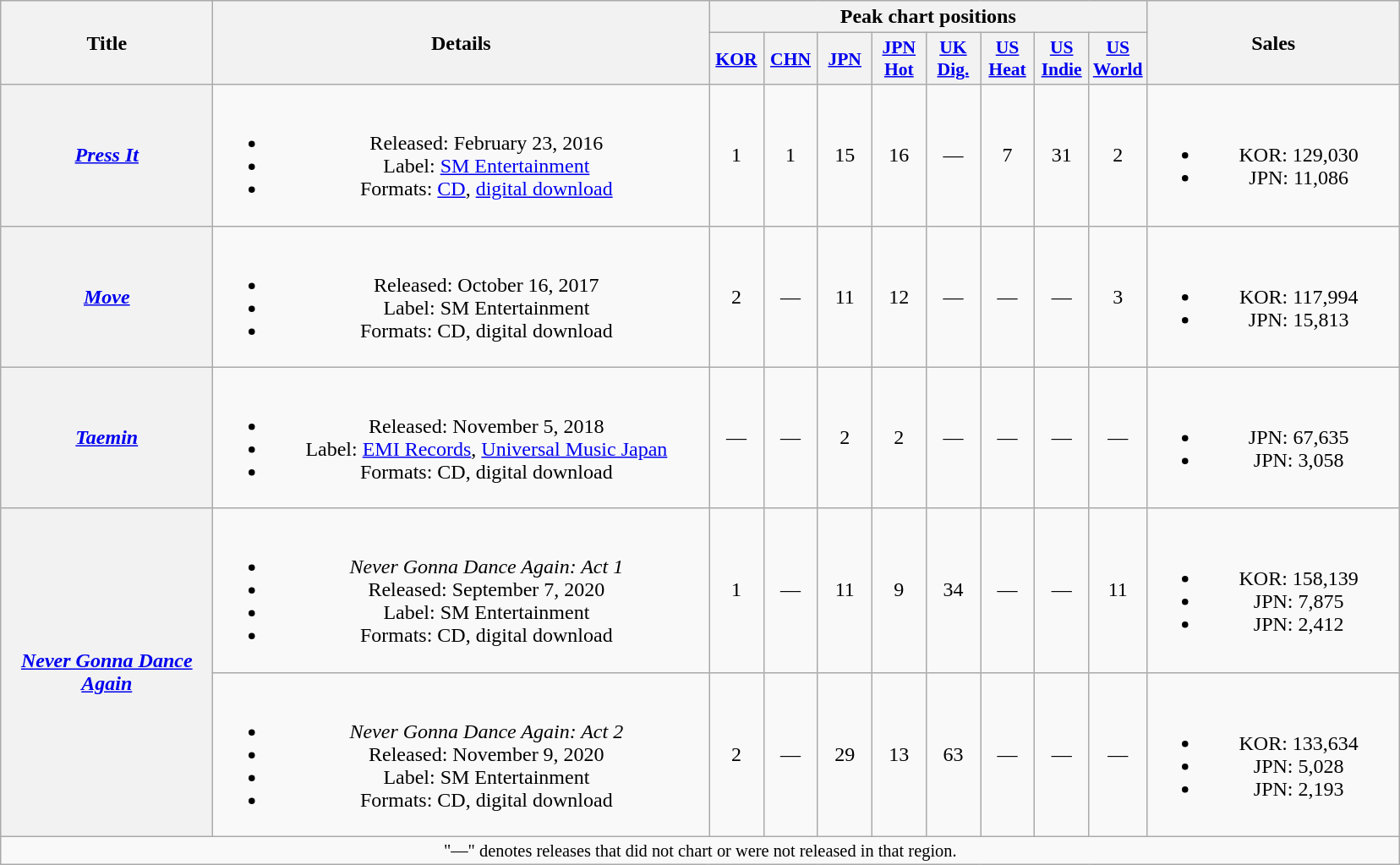<table class="wikitable plainrowheaders" style="text-align:center;">
<tr>
<th scope="col" rowspan="2" style="width:10em;">Title</th>
<th scope="col" rowspan="2" style="width:24em;">Details</th>
<th scope="col" colspan="8">Peak chart positions</th>
<th scope="col" rowspan="2" style="width:12em;">Sales</th>
</tr>
<tr>
<th style="width:2.5em; font-size:90%"><a href='#'>KOR</a><br></th>
<th style="width:2.5em; font-size:90%"><a href='#'>CHN</a><br></th>
<th style="width:2.5em; font-size:90%"><a href='#'>JPN</a><br></th>
<th style="width:2.5em; font-size:90%"><a href='#'>JPN<br>Hot</a><br></th>
<th style="width:2.5em; font-size:90%"><a href='#'>UK<br>Dig.</a><br></th>
<th style="width:2.5em; font-size:90%"><a href='#'>US<br>Heat</a><br></th>
<th style="width:2.5em; font-size:90%"><a href='#'>US<br>Indie</a><br></th>
<th style="width:2.5em; font-size:90%"><a href='#'>US<br>World</a><br></th>
</tr>
<tr>
<th scope="row"><em><a href='#'>Press It</a></em></th>
<td><br><ul><li>Released: February 23, 2016 </li><li>Label: <a href='#'>SM Entertainment</a></li><li>Formats: <a href='#'>CD</a>, <a href='#'>digital download</a></li></ul></td>
<td>1</td>
<td>1</td>
<td>15</td>
<td>16</td>
<td>—</td>
<td>7</td>
<td>31</td>
<td>2</td>
<td><br><ul><li>KOR: 129,030</li><li>JPN: 11,086</li></ul></td>
</tr>
<tr>
<th scope="row"><em><a href='#'>Move</a></em></th>
<td><br><ul><li>Released: October 16, 2017 </li><li>Label: SM Entertainment</li><li>Formats: CD, digital download</li></ul></td>
<td>2</td>
<td>—</td>
<td>11</td>
<td>12</td>
<td>—</td>
<td>—</td>
<td>—</td>
<td>3</td>
<td><br><ul><li>KOR: 117,994</li><li>JPN: 15,813</li></ul></td>
</tr>
<tr>
<th scope="row"><em><a href='#'>Taemin</a></em></th>
<td><br><ul><li>Released: November 5, 2018 </li><li>Label: <a href='#'>EMI Records</a>, <a href='#'>Universal Music Japan</a></li><li>Formats: CD, digital download</li></ul></td>
<td>—</td>
<td>—</td>
<td>2</td>
<td>2</td>
<td>—</td>
<td>—</td>
<td>—</td>
<td>—</td>
<td><br><ul><li>JPN: 67,635 </li><li>JPN: 3,058 </li></ul></td>
</tr>
<tr>
<th scope="row" rowspan="2"><em><a href='#'>Never Gonna Dance Again</a></em></th>
<td><br><ul><li><em>Never Gonna Dance Again: Act 1</em></li><li>Released: September 7, 2020 </li><li>Label: SM Entertainment</li><li>Formats: CD, digital download</li></ul></td>
<td>1</td>
<td>—</td>
<td>11</td>
<td>9</td>
<td>34</td>
<td>—</td>
<td>—</td>
<td>11</td>
<td><br><ul><li>KOR: 158,139</li><li>JPN: 7,875 </li><li>JPN: 2,412 </li></ul></td>
</tr>
<tr>
<td><br><ul><li><em>Never Gonna Dance Again: Act 2</em></li><li>Released: November 9, 2020 </li><li>Label: SM Entertainment</li><li>Formats: CD, digital download</li></ul></td>
<td>2</td>
<td>—</td>
<td>29</td>
<td>13</td>
<td>63</td>
<td>—</td>
<td>—</td>
<td>—</td>
<td><br><ul><li>KOR: 133,634</li><li>JPN: 5,028 </li><li>JPN: 2,193 </li></ul></td>
</tr>
<tr>
<td colspan="11" style="text-align:center; font-size:85%">"—" denotes releases that did not chart or were not released in that region.</td>
</tr>
</table>
